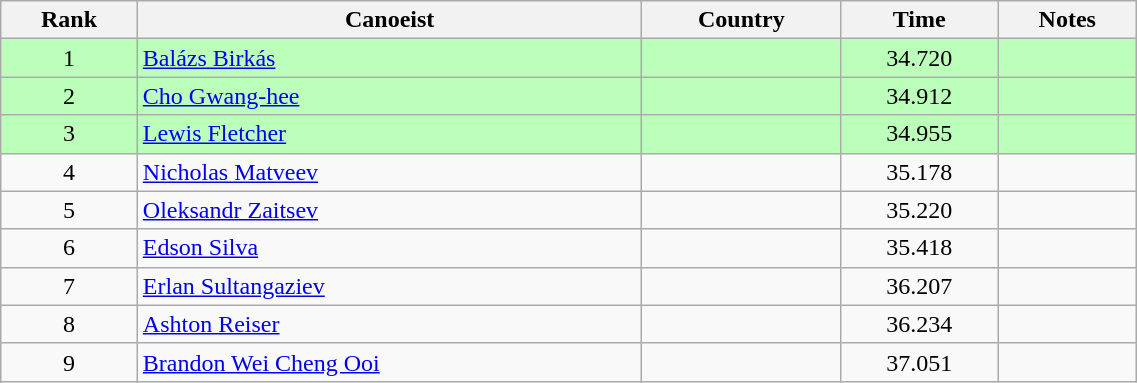<table class="wikitable" style="text-align:center;width: 60%">
<tr>
<th>Rank</th>
<th>Canoeist</th>
<th>Country</th>
<th>Time</th>
<th>Notes</th>
</tr>
<tr bgcolor=bbffbb>
<td>1</td>
<td align="left"><a href='#'>Balázs Birkás</a></td>
<td align="left"></td>
<td>34.720</td>
<td></td>
</tr>
<tr bgcolor=bbffbb>
<td>2</td>
<td align="left"><a href='#'>Cho Gwang-hee</a></td>
<td align="left"></td>
<td>34.912</td>
<td></td>
</tr>
<tr bgcolor=bbffbb>
<td>3</td>
<td align="left"><a href='#'>Lewis Fletcher</a></td>
<td align="left"></td>
<td>34.955</td>
<td></td>
</tr>
<tr>
<td>4</td>
<td align="left"><a href='#'>Nicholas Matveev</a></td>
<td align="left"></td>
<td>35.178</td>
<td></td>
</tr>
<tr>
<td>5</td>
<td align="left"><a href='#'>Oleksandr Zaitsev</a></td>
<td align="left"></td>
<td>35.220</td>
<td></td>
</tr>
<tr>
<td>6</td>
<td align="left"><a href='#'>Edson Silva</a></td>
<td align="left"></td>
<td>35.418</td>
<td></td>
</tr>
<tr>
<td>7</td>
<td align="left"><a href='#'>Erlan Sultangaziev</a></td>
<td align="left"></td>
<td>36.207</td>
<td></td>
</tr>
<tr>
<td>8</td>
<td align="left"><a href='#'>Ashton Reiser</a></td>
<td align="left"></td>
<td>36.234</td>
<td></td>
</tr>
<tr>
<td>9</td>
<td align="left"><a href='#'>Brandon Wei Cheng Ooi</a></td>
<td align="left"></td>
<td>37.051</td>
<td></td>
</tr>
</table>
